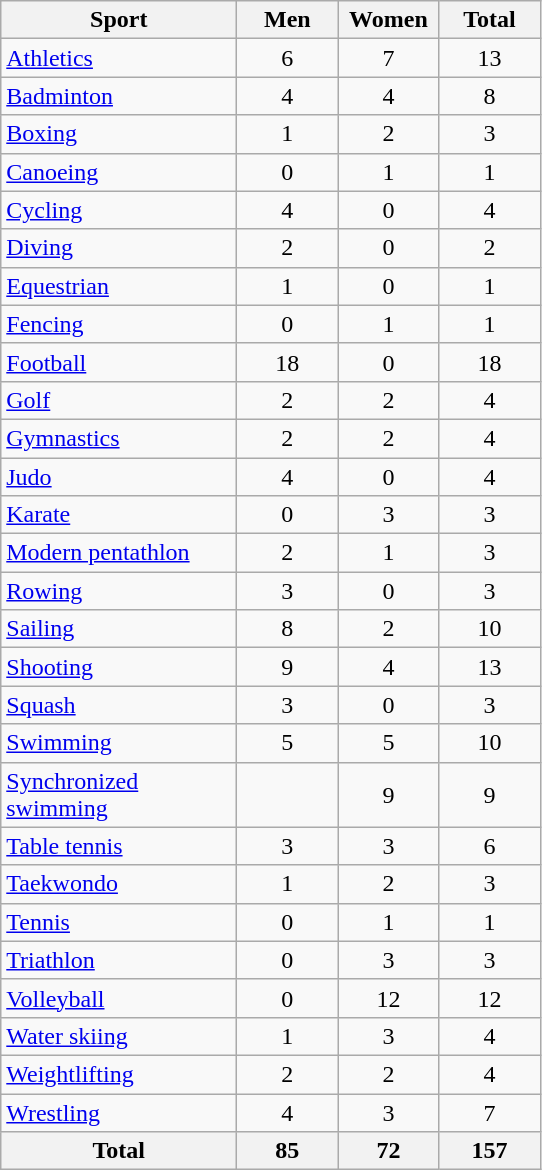<table class="wikitable sortable" style="text-align:center">
<tr>
<th width=150>Sport</th>
<th width=60>Men</th>
<th width=60>Women</th>
<th width=60>Total</th>
</tr>
<tr>
<td align=left><a href='#'>Athletics</a></td>
<td>6</td>
<td>7</td>
<td>13</td>
</tr>
<tr>
<td align=left><a href='#'>Badminton</a></td>
<td>4</td>
<td>4</td>
<td>8</td>
</tr>
<tr>
<td align=left><a href='#'>Boxing</a></td>
<td>1</td>
<td>2</td>
<td>3</td>
</tr>
<tr>
<td align=left><a href='#'>Canoeing</a></td>
<td>0</td>
<td>1</td>
<td>1</td>
</tr>
<tr>
<td align=left><a href='#'>Cycling</a></td>
<td>4</td>
<td>0</td>
<td>4</td>
</tr>
<tr>
<td align=left><a href='#'>Diving</a></td>
<td>2</td>
<td>0</td>
<td>2</td>
</tr>
<tr>
<td align=left><a href='#'>Equestrian</a></td>
<td>1</td>
<td>0</td>
<td>1</td>
</tr>
<tr>
<td align=left><a href='#'>Fencing</a></td>
<td>0</td>
<td>1</td>
<td>1</td>
</tr>
<tr>
<td align=left><a href='#'>Football</a></td>
<td>18</td>
<td>0</td>
<td>18</td>
</tr>
<tr>
<td align=left><a href='#'>Golf</a></td>
<td>2</td>
<td>2</td>
<td>4</td>
</tr>
<tr>
<td align=left><a href='#'>Gymnastics</a></td>
<td>2</td>
<td>2</td>
<td>4</td>
</tr>
<tr>
<td align=left><a href='#'>Judo</a></td>
<td>4</td>
<td>0</td>
<td>4</td>
</tr>
<tr>
<td align=left><a href='#'>Karate</a></td>
<td>0</td>
<td>3</td>
<td>3</td>
</tr>
<tr>
<td align=left><a href='#'>Modern pentathlon</a></td>
<td>2</td>
<td>1</td>
<td>3</td>
</tr>
<tr>
<td align=left><a href='#'>Rowing</a></td>
<td>3</td>
<td>0</td>
<td>3</td>
</tr>
<tr>
<td align=left><a href='#'>Sailing</a></td>
<td>8</td>
<td>2</td>
<td>10</td>
</tr>
<tr>
<td align=left><a href='#'>Shooting</a></td>
<td>9</td>
<td>4</td>
<td>13</td>
</tr>
<tr>
<td align=left><a href='#'>Squash</a></td>
<td>3</td>
<td>0</td>
<td>3</td>
</tr>
<tr>
<td align=left><a href='#'>Swimming</a></td>
<td>5</td>
<td>5</td>
<td>10</td>
</tr>
<tr>
<td align=left><a href='#'>Synchronized swimming</a></td>
<td></td>
<td>9</td>
<td>9</td>
</tr>
<tr>
<td align=left><a href='#'>Table tennis</a></td>
<td>3</td>
<td>3</td>
<td>6</td>
</tr>
<tr>
<td align=left><a href='#'>Taekwondo</a></td>
<td>1</td>
<td>2</td>
<td>3</td>
</tr>
<tr>
<td align=left><a href='#'>Tennis</a></td>
<td>0</td>
<td>1</td>
<td>1</td>
</tr>
<tr>
<td align=left><a href='#'>Triathlon</a></td>
<td>0</td>
<td>3</td>
<td>3</td>
</tr>
<tr>
<td align=left><a href='#'>Volleyball</a></td>
<td>0</td>
<td>12</td>
<td>12</td>
</tr>
<tr>
<td align=left><a href='#'>Water skiing</a></td>
<td>1</td>
<td>3</td>
<td>4</td>
</tr>
<tr>
<td align=left><a href='#'>Weightlifting</a></td>
<td>2</td>
<td>2</td>
<td>4</td>
</tr>
<tr>
<td align=left><a href='#'>Wrestling</a></td>
<td>4</td>
<td>3</td>
<td>7</td>
</tr>
<tr>
<th>Total</th>
<th>85</th>
<th>72</th>
<th>157</th>
</tr>
</table>
